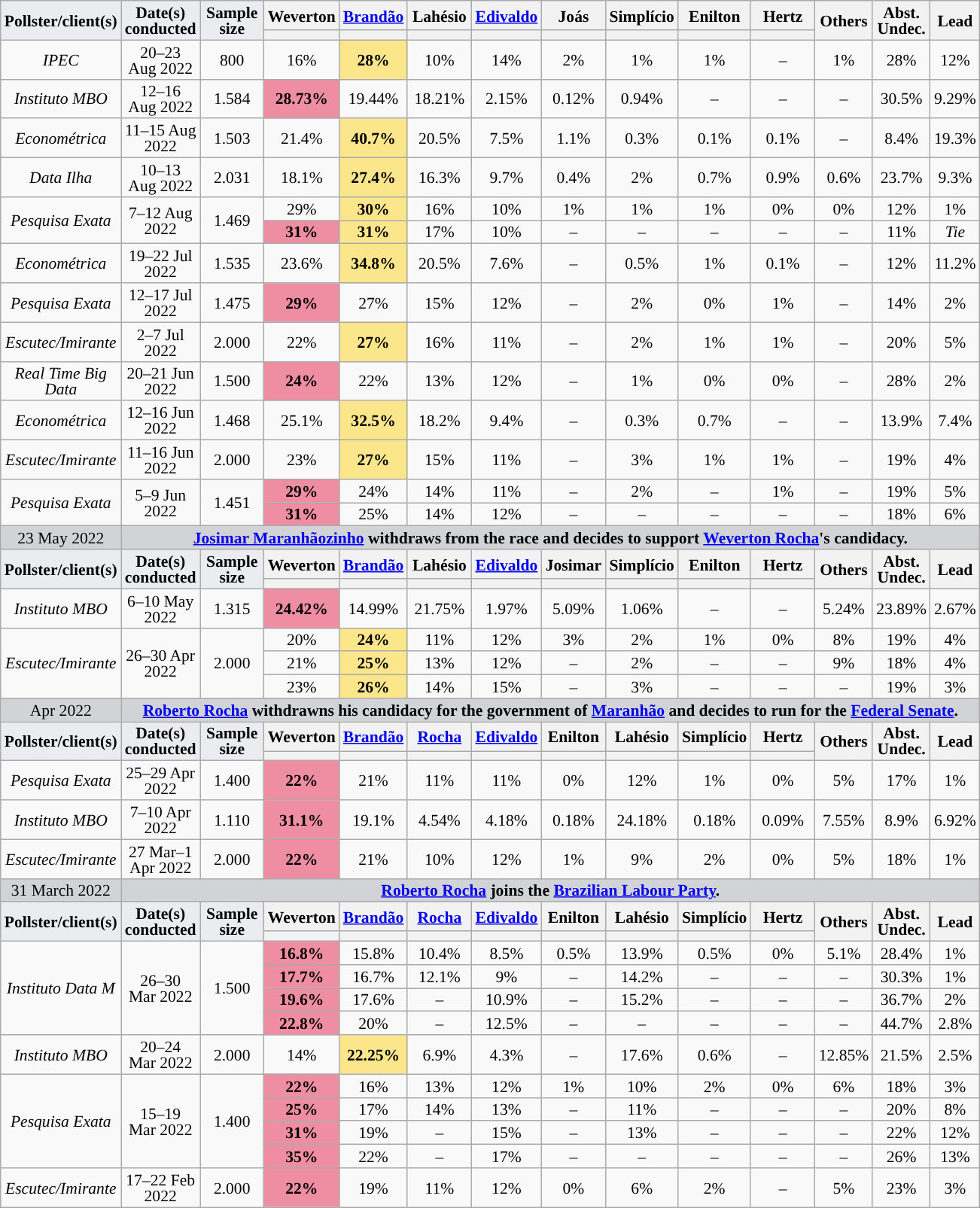<table class="wikitable sortable" style="text-align:center;font-size:90%;line-height:14px;">
<tr>
<td rowspan="2" class="unsortable" style="width:50px;background:#eaecf0;"><strong>Pollster/client(s)</strong></td>
<td rowspan="2" class="unsortable" style="width:50px;background:#eaecf0;"><strong>Date(s) <br>conducted</strong></td>
<td rowspan="2" class="unsortable" style="width:50px;background:#eaecf0;"><strong>Sample <br>size</strong></td>
<th class="unsortable" style="width:50px;">Weverton<br></th>
<th class="unsortable" style="width:50px;"><a href='#'>Brandão</a><br></th>
<th class="unsortable" style="width:50px;">Lahésio<br></th>
<th class="unsortable" style="width:50px;"><a href='#'>Edivaldo</a><br></th>
<th class="unsortable" style="width:50px;">Joás<br></th>
<th class="unsortable" style="width:50px;">Simplício<br></th>
<th class="unsortable" style="width:50px;">Enilton<br></th>
<th class="unsortable" style="width:50px;">Hertz<br></th>
<th rowspan="2">Others</th>
<th rowspan="2">Abst.<br>Undec.</th>
<th rowspan="2" class="unsortable">Lead</th>
</tr>
<tr>
<th style="background:"></th>
<th style="background:"></th>
<th style="background:"></th>
<th style="background:"></th>
<th style="background:"></th>
<th style="background:"></th>
<th style="background:"></th>
<th style="background:"></th>
</tr>
<tr>
<td><em>IPEC</em></td>
<td>20–23 Aug 2022</td>
<td>800</td>
<td>16%</td>
<td style="background:#fce68b;"><strong>28%</strong></td>
<td>10%</td>
<td>14%</td>
<td>2%</td>
<td>1%</td>
<td>1%</td>
<td>–</td>
<td>1%</td>
<td>28%</td>
<td style="background:">12%</td>
</tr>
<tr>
<td><em>Instituto MBO</em></td>
<td>12–16 Aug 2022</td>
<td>1.584</td>
<td style="background:#ef8ea3;"><strong>28.73%</strong></td>
<td>19.44%</td>
<td>18.21%</td>
<td>2.15%</td>
<td>0.12%</td>
<td>0.94%</td>
<td>–</td>
<td>–</td>
<td>–</td>
<td>30.5%</td>
<td style="background:">9.29%</td>
</tr>
<tr>
<td><em>Econométrica</em></td>
<td>11–15 Aug 2022</td>
<td>1.503</td>
<td>21.4%</td>
<td style="background:#fce68b;"><strong>40.7%</strong></td>
<td>20.5%</td>
<td>7.5%</td>
<td>1.1%</td>
<td>0.3%</td>
<td>0.1%</td>
<td>0.1%</td>
<td>–</td>
<td>8.4%</td>
<td style="background:">19.3%</td>
</tr>
<tr>
<td><em>Data Ilha</em></td>
<td>10–13 Aug 2022</td>
<td>2.031</td>
<td>18.1%</td>
<td style="background:#fce68b;"><strong>27.4%</strong></td>
<td>16.3%</td>
<td>9.7%</td>
<td>0.4%</td>
<td>2%</td>
<td>0.7%</td>
<td>0.9%</td>
<td>0.6%</td>
<td>23.7%</td>
<td style="background:">9.3%</td>
</tr>
<tr>
<td rowspan="2"><em>Pesquisa Exata</em></td>
<td rowspan="2">7–12 Aug 2022</td>
<td rowspan="2">1.469</td>
<td>29%</td>
<td style="background:#fce68b;"><strong>30%</strong></td>
<td>16%</td>
<td>10%</td>
<td>1%</td>
<td>1%</td>
<td>1%</td>
<td>0%</td>
<td>0%</td>
<td>12%</td>
<td style="background:">1%</td>
</tr>
<tr>
<td style="background:#ef8ea3;"><strong>31%</strong></td>
<td style="background:#fce68b;"><strong>31%</strong></td>
<td>17%</td>
<td>10%</td>
<td>–</td>
<td>–</td>
<td>–</td>
<td>–</td>
<td>–</td>
<td>11%</td>
<td><em>Tie</em></td>
</tr>
<tr>
<td><em>Econométrica</em></td>
<td>19–22 Jul 2022</td>
<td>1.535</td>
<td>23.6%</td>
<td style="background:#fce68b;"><strong>34.8%</strong></td>
<td>20.5%</td>
<td>7.6%</td>
<td>–</td>
<td>0.5%</td>
<td>1%</td>
<td>0.1%</td>
<td>–</td>
<td>12%</td>
<td style="background:">11.2%</td>
</tr>
<tr>
<td><em>Pesquisa Exata</em></td>
<td>12–17 Jul 2022</td>
<td>1.475</td>
<td style="background:#ef8ea3;"><strong>29%</strong></td>
<td>27%</td>
<td>15%</td>
<td>12%</td>
<td>–</td>
<td>2%</td>
<td>0%</td>
<td>1%</td>
<td>–</td>
<td>14%</td>
<td style="background:">2%</td>
</tr>
<tr>
<td><em>Escutec/Imirante</em></td>
<td>2–7 Jul 2022</td>
<td>2.000</td>
<td>22%</td>
<td style="background:#fce68b;"><strong>27%</strong></td>
<td>16%</td>
<td>11%</td>
<td>–</td>
<td>2%</td>
<td>1%</td>
<td>1%</td>
<td>–</td>
<td>20%</td>
<td style="background:">5%</td>
</tr>
<tr>
<td><em>Real Time Big Data</em></td>
<td>20–21 Jun 2022</td>
<td>1.500</td>
<td style="background:#ef8ea3;"><strong>24%</strong></td>
<td>22%</td>
<td>13%</td>
<td>12%</td>
<td>–</td>
<td>1%</td>
<td>0%</td>
<td>0%</td>
<td>–</td>
<td>28%</td>
<td style="background:">2%</td>
</tr>
<tr>
<td><em>Econométrica</em></td>
<td>12–16 Jun 2022</td>
<td>1.468</td>
<td>25.1%</td>
<td style="background:#fce68b;"><strong>32.5%</strong></td>
<td>18.2%</td>
<td>9.4%</td>
<td>–</td>
<td>0.3%</td>
<td>0.7%</td>
<td>–</td>
<td>–</td>
<td>13.9%</td>
<td style="background:">7.4%</td>
</tr>
<tr>
<td><em>Escutec/Imirante</em></td>
<td>11–16 Jun 2022</td>
<td>2.000</td>
<td>23%</td>
<td style="background:#fce68b;"><strong>27%</strong></td>
<td>15%</td>
<td>11%</td>
<td>–</td>
<td>3%</td>
<td>1%</td>
<td>1%</td>
<td>–</td>
<td>19%</td>
<td style="background:">4%</td>
</tr>
<tr>
<td rowspan="2"><em>Pesquisa Exata</em></td>
<td rowspan="2">5–9 Jun 2022</td>
<td rowspan="2">1.451</td>
<td style="background:#ef8ea3;"><strong>29%</strong></td>
<td>24%</td>
<td>14%</td>
<td>11%</td>
<td>–</td>
<td>2%</td>
<td>–</td>
<td>1%</td>
<td>–</td>
<td>19%</td>
<td style="background:">5%</td>
</tr>
<tr>
<td style="background:#ef8ea3;"><strong>31%</strong></td>
<td>25%</td>
<td>14%</td>
<td>12%</td>
<td>–</td>
<td>–</td>
<td>–</td>
<td>–</td>
<td>–</td>
<td>18%</td>
<td style="background:">6%</td>
</tr>
<tr>
<td style="background:#d1d3d7;">23 May 2022</td>
<td colspan="13" style="background:#d1d3d7;"><strong><a href='#'>Josimar Maranhãozinho</a> withdraws from the race and decides to support <a href='#'>Weverton Rocha</a>'s candidacy. </strong></td>
</tr>
<tr>
<td rowspan="2" class="unsortable" style="width:50px;background:#eaecf0;"><strong>Pollster/client(s)</strong></td>
<td rowspan="2" class="unsortable" style="width:50px;background:#eaecf0;"><strong>Date(s) <br>conducted</strong></td>
<td rowspan="2" class="unsortable" style="width:50px;background:#eaecf0;"><strong>Sample <br>size</strong></td>
<th class="unsortable" style="width:50px;">Weverton<br></th>
<th class="unsortable" style="width:50px;"><a href='#'>Brandão</a><br></th>
<th class="unsortable" style="width:50px;">Lahésio<br></th>
<th class="unsortable" style="width:50px;"><a href='#'>Edivaldo</a><br></th>
<th class="unsortable" style="width:50px;">Josimar<br></th>
<th class="unsortable" style="width:50px;">Simplício<br></th>
<th class="unsortable" style="width:50px;">Enilton<br></th>
<th class="unsortable" style="width:50px;">Hertz<br></th>
<th rowspan="2">Others</th>
<th rowspan="2">Abst.<br>Undec.</th>
<th rowspan="2" class="unsortable">Lead</th>
</tr>
<tr>
<th style="background:"></th>
<th style="background:"></th>
<th style="background:"></th>
<th style="background:"></th>
<th style="background:"></th>
<th style="background:"></th>
<th style="background:"></th>
<th style="background:"></th>
</tr>
<tr>
<td><em>Instituto MBO</em></td>
<td>6–10 May 2022</td>
<td>1.315</td>
<td style="background:#ef8ea3;"><strong>24.42%</strong></td>
<td>14.99%</td>
<td>21.75%</td>
<td>1.97%</td>
<td>5.09%</td>
<td>1.06%</td>
<td>–</td>
<td>–</td>
<td>5.24%</td>
<td>23.89%</td>
<td style="background:">2.67%</td>
</tr>
<tr>
<td rowspan="3"><em>Escutec/Imirante</em></td>
<td rowspan="3">26–30 Apr 2022</td>
<td rowspan="3">2.000</td>
<td>20%</td>
<td style="background:#fce68b;"><strong>24%</strong></td>
<td>11%</td>
<td>12%</td>
<td>3%</td>
<td>2%</td>
<td>1%</td>
<td>0%</td>
<td>8%</td>
<td>19%</td>
<td style="background:">4%</td>
</tr>
<tr>
<td>21%</td>
<td style="background:#fce68b;"><strong>25%</strong></td>
<td>13%</td>
<td>12%</td>
<td>–</td>
<td>2%</td>
<td>–</td>
<td>–</td>
<td>9%</td>
<td>18%</td>
<td style="background:">4%</td>
</tr>
<tr>
<td>23%</td>
<td style="background:#fce68b;"><strong>26%</strong></td>
<td>14%</td>
<td>15%</td>
<td>–</td>
<td>3%</td>
<td>–</td>
<td>–</td>
<td>–</td>
<td>19%</td>
<td style="background:">3%</td>
</tr>
<tr>
<td style="background:#d1d3d7;">Apr 2022</td>
<td colspan="13" style="background:#d1d3d7;"><strong><a href='#'>Roberto Rocha</a> withdrawns his candidacy for the government of <a href='#'>Maranhão</a> and decides to run for the <a href='#'>Federal Senate</a>.</strong></td>
</tr>
<tr>
<td rowspan="2" class="unsortable" style="width:50px;background:#eaecf0;"><strong>Pollster/client(s)</strong></td>
<td rowspan="2" class="unsortable" style="width:50px;background:#eaecf0;"><strong>Date(s) <br>conducted</strong></td>
<td rowspan="2" class="unsortable" style="width:50px;background:#eaecf0;"><strong>Sample <br>size</strong></td>
<th class="unsortable" style="width:50px;">Weverton<br></th>
<th class="unsortable" style="width:50px;"><a href='#'>Brandão</a><br></th>
<th class="unsortable" style="width:50px;"><a href='#'>Rocha</a><br></th>
<th class="unsortable" style="width:50px;"><a href='#'>Edivaldo</a><br></th>
<th class="unsortable" style="width:50px;">Enilton<br></th>
<th class="unsortable" style="width:50px;">Lahésio<br></th>
<th class="unsortable" style="width:50px;">Simplício<br></th>
<th class="unsortable" style="width:50px;">Hertz<br></th>
<th rowspan="2">Others</th>
<th rowspan="2">Abst.<br>Undec.</th>
<th rowspan="2" class="unsortable">Lead</th>
</tr>
<tr>
<th style="background:"></th>
<th style="background:"></th>
<th style="background:"></th>
<th style="background:"></th>
<th style="background:"></th>
<th style="background:"></th>
<th style="background:"></th>
<th style="background:"></th>
</tr>
<tr>
<td><em>Pesquisa Exata</em></td>
<td>25–29 Apr 2022</td>
<td>1.400</td>
<td style="background:#ef8ea3;"><strong>22%</strong></td>
<td>21%</td>
<td>11%</td>
<td>11%</td>
<td>0%</td>
<td>12%</td>
<td>1%</td>
<td>0%</td>
<td>5%</td>
<td>17%</td>
<td style="background:">1%</td>
</tr>
<tr>
<td><em>Instituto MBO</em></td>
<td>7–10 Apr 2022</td>
<td>1.110</td>
<td style="background:#ef8ea3;"><strong>31.1%</strong></td>
<td>19.1%</td>
<td>4.54%</td>
<td>4.18%</td>
<td>0.18%</td>
<td>24.18%</td>
<td>0.18%</td>
<td>0.09%</td>
<td>7.55%</td>
<td>8.9%</td>
<td style="background:">6.92%</td>
</tr>
<tr>
<td><em>Escutec/Imirante</em></td>
<td>27 Mar–1 Apr 2022</td>
<td>2.000</td>
<td style="background:#ef8ea3;"><strong>22%</strong></td>
<td>21%</td>
<td>10%</td>
<td>12%</td>
<td>1%</td>
<td>9%</td>
<td>2%</td>
<td>0%</td>
<td>5%</td>
<td>18%</td>
<td style="background:">1%</td>
</tr>
<tr>
<td style="background:#d1d3d7;">31 March 2022</td>
<td colspan="13" style="background:#d1d3d7;"><strong><a href='#'>Roberto Rocha</a> joins the <a href='#'>Brazilian Labour Party</a>.</strong></td>
</tr>
<tr>
<td rowspan="2" class="unsortable" style="width:50px;background:#eaecf0;"><strong>Pollster/client(s)</strong></td>
<td rowspan="2" class="unsortable" style="width:50px;background:#eaecf0;"><strong>Date(s) <br>conducted</strong></td>
<td rowspan="2" class="unsortable" style="width:50px;background:#eaecf0;"><strong>Sample <br>size</strong></td>
<th class="unsortable" style="width:50px;">Weverton<br></th>
<th class="unsortable" style="width:50px;"><a href='#'>Brandão</a><br></th>
<th class="unsortable" style="width:50px;"><a href='#'>Rocha</a><br></th>
<th class="unsortable" style="width:50px;"><a href='#'>Edivaldo</a><br></th>
<th class="unsortable" style="width:50px;">Enilton<br></th>
<th class="unsortable" style="width:50px;">Lahésio<br></th>
<th class="unsortable" style="width:50px;">Simplício<br></th>
<th class="unsortable" style="width:50px;">Hertz<br></th>
<th rowspan="2">Others</th>
<th rowspan="2">Abst.<br>Undec.</th>
<th rowspan="2" class="unsortable">Lead</th>
</tr>
<tr>
<th style="background:"></th>
<th style="background:"></th>
<th style="background:"></th>
<th style="background:"></th>
<th style="background:"></th>
<th style="background:"></th>
<th style="background:"></th>
<th style="background:"></th>
</tr>
<tr>
<td rowspan="4"><em>Instituto Data M</em></td>
<td rowspan="4">26–30 Mar 2022</td>
<td rowspan="4">1.500</td>
<td style="background:#ef8ea3;"><strong>16.8%</strong></td>
<td>15.8%</td>
<td>10.4%</td>
<td>8.5%</td>
<td>0.5%</td>
<td>13.9%</td>
<td>0.5%</td>
<td>0%</td>
<td>5.1%</td>
<td>28.4%</td>
<td style="background:">1%</td>
</tr>
<tr>
<td style="background:#ef8ea3;"><strong>17.7%</strong></td>
<td>16.7%</td>
<td>12.1%</td>
<td>9%</td>
<td>–</td>
<td>14.2%</td>
<td>–</td>
<td>–</td>
<td>–</td>
<td>30.3%</td>
<td style="background:">1%</td>
</tr>
<tr>
<td style="background:#ef8ea3;"><strong>19.6%</strong></td>
<td>17.6%</td>
<td>–</td>
<td>10.9%</td>
<td>–</td>
<td>15.2%</td>
<td>–</td>
<td>–</td>
<td>–</td>
<td>36.7%</td>
<td style="background:">2%</td>
</tr>
<tr>
<td style="background:#ef8ea3;"><strong>22.8%</strong></td>
<td>20%</td>
<td>–</td>
<td>12.5%</td>
<td>–</td>
<td>–</td>
<td>–</td>
<td>–</td>
<td>–</td>
<td>44.7%</td>
<td style="background:">2.8%</td>
</tr>
<tr>
<td><em>Instituto MBO</em></td>
<td>20–24 Mar 2022</td>
<td>2.000</td>
<td>14%</td>
<td style="background:#fce68b;"><strong>22.25%</strong></td>
<td>6.9%</td>
<td>4.3%</td>
<td>–</td>
<td>17.6%</td>
<td>0.6%</td>
<td>–</td>
<td>12.85%</td>
<td>21.5%</td>
<td style="background:">2.5%</td>
</tr>
<tr>
<td rowspan="4"><em>Pesquisa Exata</em></td>
<td rowspan="4">15–19 Mar 2022</td>
<td rowspan="4">1.400</td>
<td style="background:#ef8ea3;"><strong>22%</strong></td>
<td>16%</td>
<td>13%</td>
<td>12%</td>
<td>1%</td>
<td>10%</td>
<td>2%</td>
<td>0%</td>
<td>6%</td>
<td>18%</td>
<td style="background:">3%</td>
</tr>
<tr>
<td style="background:#ef8ea3;"><strong>25%</strong></td>
<td>17%</td>
<td>14%</td>
<td>13%</td>
<td>–</td>
<td>11%</td>
<td>–</td>
<td>–</td>
<td>–</td>
<td>20%</td>
<td style="background:">8%</td>
</tr>
<tr>
<td style="background:#ef8ea3;"><strong>31%</strong></td>
<td>19%</td>
<td>–</td>
<td>15%</td>
<td>–</td>
<td>13%</td>
<td>–</td>
<td>–</td>
<td>–</td>
<td>22%</td>
<td style="background:">12%</td>
</tr>
<tr>
<td style="background:#ef8ea3;"><strong>35%</strong></td>
<td>22%</td>
<td>–</td>
<td>17%</td>
<td>–</td>
<td>–</td>
<td>–</td>
<td>–</td>
<td>–</td>
<td>26%</td>
<td style="background:">13%</td>
</tr>
<tr>
<td><em>Escutec/Imirante</em></td>
<td>17–22 Feb 2022</td>
<td>2.000</td>
<td style="background:#ef8ea3;"><strong>22%</strong></td>
<td>19%</td>
<td>11%</td>
<td>12%</td>
<td>0%</td>
<td>6%</td>
<td>2%</td>
<td>–</td>
<td>5%</td>
<td>23%</td>
<td style="background:">3%</td>
</tr>
</table>
